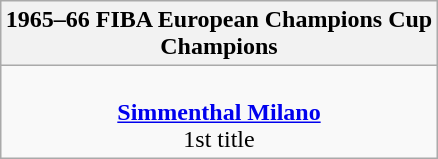<table class=wikitable style="text-align:center; margin:auto">
<tr>
<th>1965–66 FIBA European Champions Cup <br>Champions</th>
</tr>
<tr>
<td><br> <strong><a href='#'>Simmenthal Milano</a></strong><br>1st title</td>
</tr>
</table>
